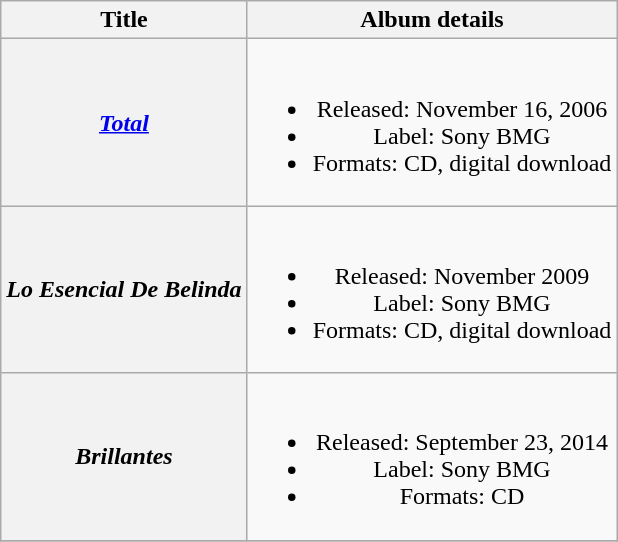<table class="wikitable plainrowheaders" style="text-align:center;">
<tr>
<th>Title</th>
<th>Album details</th>
</tr>
<tr>
<th scope="row" align="center"><em><a href='#'>Total</a></em></th>
<td><br><ul><li>Released: November 16, 2006</li><li>Label: Sony BMG</li><li>Formats: CD, digital download</li></ul></td>
</tr>
<tr>
<th scope="row" align="center"><em>Lo Esencial De Belinda</em></th>
<td><br><ul><li>Released: November 2009</li><li>Label: Sony BMG</li><li>Formats: CD, digital download</li></ul></td>
</tr>
<tr>
<th scope="row" align="center"><em>Brillantes</em></th>
<td><br><ul><li>Released: September 23, 2014</li><li>Label: Sony BMG</li><li>Formats: CD</li></ul></td>
</tr>
<tr>
</tr>
</table>
